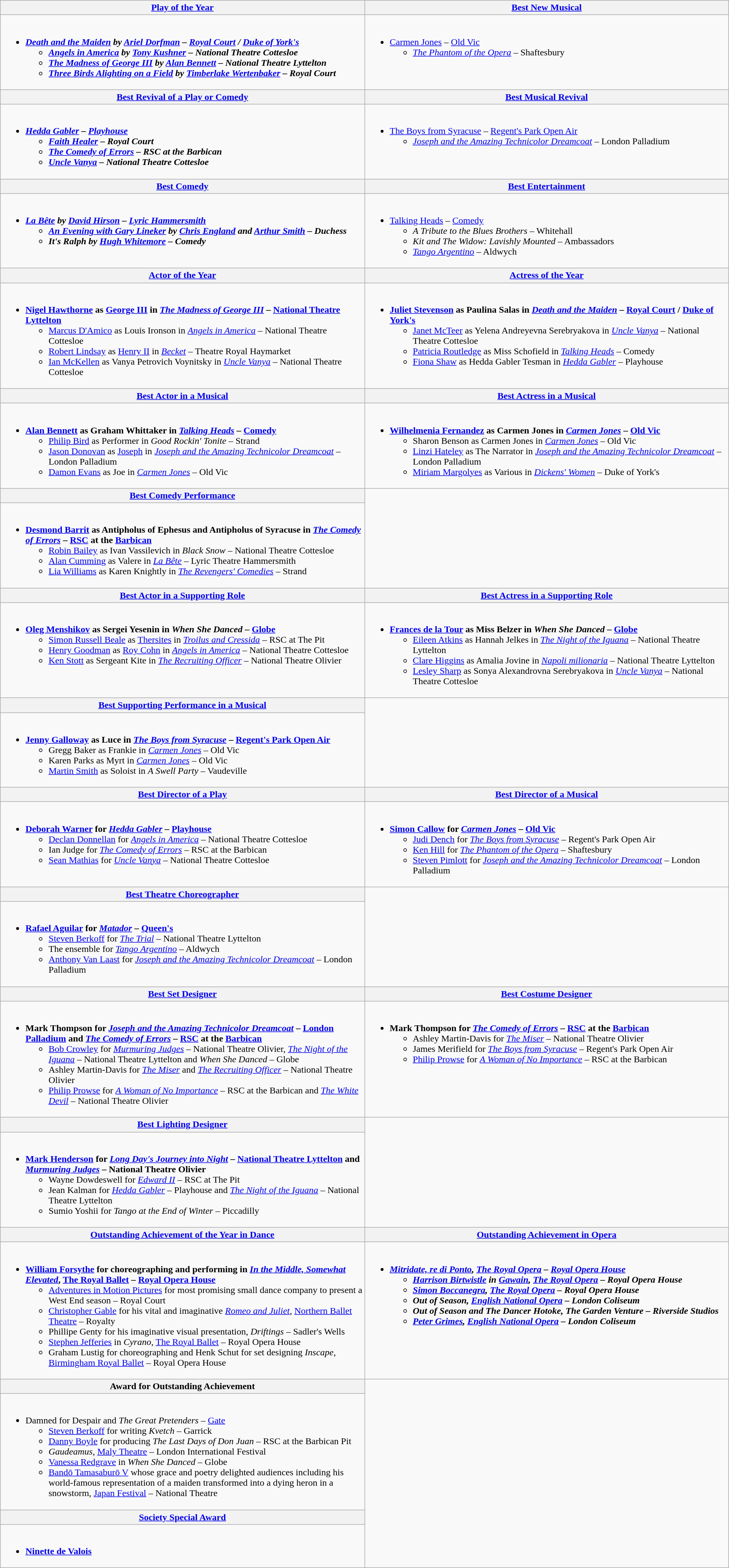<table class=wikitable width="100%">
<tr>
<th width="50%"><a href='#'>Play of the Year</a></th>
<th width="50%"><a href='#'>Best New Musical</a></th>
</tr>
<tr>
<td valign="top"><br><ul><li><strong><em><a href='#'>Death and the Maiden</a><em> by <a href='#'>Ariel Dorfman</a> – <a href='#'>Royal Court</a> / <a href='#'>Duke of York's</a><strong><ul><li></em><a href='#'>Angels in America</a><em> by <a href='#'>Tony Kushner</a> – National Theatre Cottesloe</li><li></em><a href='#'>The Madness of George III</a><em> by <a href='#'>Alan Bennett</a> – National Theatre Lyttelton</li><li></em><a href='#'>Three Birds Alighting on a Field</a><em> by <a href='#'>Timberlake Wertenbaker</a> – Royal Court</li></ul></li></ul></td>
<td valign="top"><br><ul><li></em></strong><a href='#'>Carmen Jones</a></em> – <a href='#'>Old Vic</a></strong><ul><li><em><a href='#'>The Phantom of the Opera</a></em> – Shaftesbury</li></ul></li></ul></td>
</tr>
<tr>
<th style="width="50%"><a href='#'>Best Revival of a Play or Comedy</a></th>
<th style="width="50%"><a href='#'>Best Musical Revival</a></th>
</tr>
<tr>
<td valign="top"><br><ul><li><strong><em><a href='#'>Hedda Gabler</a><em> – <a href='#'>Playhouse</a><strong><ul><li></em><a href='#'>Faith Healer</a><em> – Royal Court</li><li></em><a href='#'>The Comedy of Errors</a><em> – RSC at the Barbican</li><li></em><a href='#'>Uncle Vanya</a><em> – National Theatre Cottesloe</li></ul></li></ul></td>
<td valign="top"><br><ul><li></em></strong><a href='#'>The Boys from Syracuse</a></em> – <a href='#'>Regent's Park Open Air</a></strong><ul><li><em><a href='#'>Joseph and the Amazing Technicolor Dreamcoat</a></em> – London Palladium</li></ul></li></ul></td>
</tr>
<tr>
<th style="width="50%"><a href='#'>Best Comedy</a></th>
<th style="width="50%"><a href='#'>Best Entertainment</a></th>
</tr>
<tr>
<td valign="top"><br><ul><li><strong><em><a href='#'>La Bête</a><em> by <a href='#'>David Hirson</a> – <a href='#'>Lyric Hammersmith</a><strong><ul><li></em><a href='#'>An Evening with Gary Lineker</a><em> by <a href='#'>Chris England</a> and <a href='#'>Arthur Smith</a> – Duchess</li><li></em>It's Ralph<em> by <a href='#'>Hugh Whitemore</a> – Comedy</li></ul></li></ul></td>
<td valign="top"><br><ul><li></em></strong><a href='#'>Talking Heads</a></em> – <a href='#'>Comedy</a></strong><ul><li><em>A Tribute to the Blues Brothers</em> – Whitehall</li><li><em>Kit and The Widow: Lavishly Mounted</em> – Ambassadors</li><li><em><a href='#'>Tango Argentino</a></em> – Aldwych</li></ul></li></ul></td>
</tr>
<tr>
<th style="width="50%"><a href='#'>Actor of the Year</a></th>
<th style="width="50%"><a href='#'>Actress of the Year</a></th>
</tr>
<tr>
<td valign="top"><br><ul><li><strong><a href='#'>Nigel Hawthorne</a> as <a href='#'>George III</a> in <em><a href='#'>The Madness of George III</a></em> – <a href='#'>National Theatre Lyttelton</a></strong><ul><li><a href='#'>Marcus D'Amico</a> as Louis Ironson in <em><a href='#'>Angels in America</a></em> – National Theatre Cottesloe</li><li><a href='#'>Robert Lindsay</a> as <a href='#'>Henry II</a> in <em><a href='#'>Becket</a></em> – Theatre Royal Haymarket</li><li><a href='#'>Ian McKellen</a> as Vanya Petrovich Voynitsky in <em><a href='#'>Uncle Vanya</a></em> – National Theatre Cottesloe</li></ul></li></ul></td>
<td valign="top"><br><ul><li><strong><a href='#'>Juliet Stevenson</a> as Paulina Salas in <em><a href='#'>Death and the Maiden</a></em> – <a href='#'>Royal Court</a> / <a href='#'>Duke of York's</a></strong><ul><li><a href='#'>Janet McTeer</a> as Yelena Andreyevna Serebryakova in <em><a href='#'>Uncle Vanya</a></em> – National Theatre Cottesloe</li><li><a href='#'>Patricia Routledge</a> as Miss Schofield in <em><a href='#'>Talking Heads</a></em> – Comedy</li><li><a href='#'>Fiona Shaw</a> as Hedda Gabler Tesman in <em><a href='#'>Hedda Gabler</a></em> – Playhouse</li></ul></li></ul></td>
</tr>
<tr>
<th style="width="50%"><a href='#'>Best Actor in a Musical</a></th>
<th style="width="50%"><a href='#'>Best Actress in a Musical</a></th>
</tr>
<tr>
<td valign="top"><br><ul><li><strong><a href='#'>Alan Bennett</a> as Graham Whittaker in <em><a href='#'>Talking Heads</a></em> – <a href='#'>Comedy</a></strong><ul><li><a href='#'>Philip Bird</a> as Performer in <em>Good Rockin' Tonite</em> – Strand</li><li><a href='#'>Jason Donovan</a> as <a href='#'>Joseph</a> in <em><a href='#'>Joseph and the Amazing Technicolor Dreamcoat</a></em> – London Palladium</li><li><a href='#'>Damon Evans</a> as Joe in <em><a href='#'>Carmen Jones</a></em> – Old Vic</li></ul></li></ul></td>
<td valign="top"><br><ul><li><strong><a href='#'>Wilhelmenia Fernandez</a> as Carmen Jones in <em><a href='#'>Carmen Jones</a></em> – <a href='#'>Old Vic</a></strong><ul><li>Sharon Benson as Carmen Jones in <em><a href='#'>Carmen Jones</a></em> – Old Vic</li><li><a href='#'>Linzi Hateley</a> as The Narrator in <em><a href='#'>Joseph and the Amazing Technicolor Dreamcoat</a></em> – London Palladium</li><li><a href='#'>Miriam Margolyes</a> as Various in <em><a href='#'>Dickens' Women</a></em> – Duke of York's</li></ul></li></ul></td>
</tr>
<tr>
<th colspan=1><a href='#'>Best Comedy Performance</a></th>
</tr>
<tr>
<td><br><ul><li><strong><a href='#'>Desmond Barrit</a> as Antipholus of Ephesus and Antipholus of Syracuse in <em><a href='#'>The Comedy of Errors</a></em> – <a href='#'>RSC</a> at the <a href='#'>Barbican</a></strong><ul><li><a href='#'>Robin Bailey</a> as Ivan Vassilevich in <em>Black Snow</em> – National Theatre Cottesloe</li><li><a href='#'>Alan Cumming</a> as Valere in <em><a href='#'>La Bête</a></em> – Lyric Theatre Hammersmith</li><li><a href='#'>Lia Williams</a> as Karen Knightly in <em><a href='#'>The Revengers' Comedies</a></em> – Strand</li></ul></li></ul></td>
</tr>
<tr>
<th style="width="50%"><a href='#'>Best Actor in a Supporting Role</a></th>
<th style="width="50%"><a href='#'>Best Actress in a Supporting Role</a></th>
</tr>
<tr>
<td valign="top"><br><ul><li><strong><a href='#'>Oleg Menshikov</a> as Sergei Yesenin in <em>When She Danced</em> – <a href='#'>Globe</a></strong><ul><li><a href='#'>Simon Russell Beale</a> as <a href='#'>Thersites</a> in <em><a href='#'>Troilus and Cressida</a></em> – RSC at The Pit</li><li><a href='#'>Henry Goodman</a> as <a href='#'>Roy Cohn</a> in <em><a href='#'>Angels in America</a></em> – National Theatre Cottesloe</li><li><a href='#'>Ken Stott</a> as Sergeant Kite in <em><a href='#'>The Recruiting Officer</a></em> – National Theatre Olivier</li></ul></li></ul></td>
<td valign="top"><br><ul><li><strong><a href='#'>Frances de la Tour</a> as Miss Belzer in <em>When She Danced</em> – <a href='#'>Globe</a></strong><ul><li><a href='#'>Eileen Atkins</a> as Hannah Jelkes in <em><a href='#'>The Night of the Iguana</a></em> – National Theatre Lyttelton</li><li><a href='#'>Clare Higgins</a> as Amalia Jovine in <em><a href='#'>Napoli milionaria</a></em> – National Theatre Lyttelton</li><li><a href='#'>Lesley Sharp</a> as Sonya Alexandrovna Serebryakova in <em><a href='#'>Uncle Vanya</a></em> – National Theatre Cottesloe</li></ul></li></ul></td>
</tr>
<tr>
<th colspan=1><a href='#'>Best Supporting Performance in a Musical</a></th>
</tr>
<tr>
<td><br><ul><li><strong><a href='#'>Jenny Galloway</a> as Luce in <em><a href='#'>The Boys from Syracuse</a></em> – <a href='#'>Regent's Park Open Air</a></strong><ul><li>Gregg Baker as Frankie in <em><a href='#'>Carmen Jones</a></em> – Old Vic</li><li>Karen Parks as Myrt in <em><a href='#'>Carmen Jones</a></em> – Old Vic</li><li><a href='#'>Martin Smith</a> as Soloist in <em>A Swell Party</em> – Vaudeville</li></ul></li></ul></td>
</tr>
<tr>
<th style="width="50%"><a href='#'>Best Director of a Play</a></th>
<th style="width="50%"><a href='#'>Best Director of a Musical</a></th>
</tr>
<tr>
<td valign="top"><br><ul><li><strong><a href='#'>Deborah Warner</a> for <em><a href='#'>Hedda Gabler</a></em> – <a href='#'>Playhouse</a></strong><ul><li><a href='#'>Declan Donnellan</a> for <em><a href='#'>Angels in America</a></em> – National Theatre Cottesloe</li><li>Ian Judge for <em><a href='#'>The Comedy of Errors</a></em> – RSC at the Barbican</li><li><a href='#'>Sean Mathias</a> for <em><a href='#'>Uncle Vanya</a></em> – National Theatre Cottesloe</li></ul></li></ul></td>
<td valign="top"><br><ul><li><strong><a href='#'>Simon Callow</a> for <em><a href='#'>Carmen Jones</a></em> – <a href='#'>Old Vic</a></strong><ul><li><a href='#'>Judi Dench</a> for <em><a href='#'>The Boys from Syracuse</a></em> – Regent's Park Open Air</li><li><a href='#'>Ken Hill</a> for <em><a href='#'>The Phantom of the Opera</a></em> – Shaftesbury</li><li><a href='#'>Steven Pimlott</a> for <em><a href='#'>Joseph and the Amazing Technicolor Dreamcoat</a></em> – London Palladium</li></ul></li></ul></td>
</tr>
<tr>
<th colspan=1><a href='#'>Best Theatre Choreographer</a></th>
</tr>
<tr>
<td><br><ul><li><strong><a href='#'>Rafael Aguilar</a> for <em><a href='#'>Matador</a></em> – <a href='#'>Queen's</a></strong><ul><li><a href='#'>Steven Berkoff</a> for <em><a href='#'>The Trial</a></em> – National Theatre Lyttelton</li><li>The ensemble for <em><a href='#'>Tango Argentino</a></em> – Aldwych</li><li><a href='#'>Anthony Van Laast</a> for <em><a href='#'>Joseph and the Amazing Technicolor Dreamcoat</a></em> – London Palladium</li></ul></li></ul></td>
</tr>
<tr>
<th colspan=1><a href='#'>Best Set Designer</a></th>
<th colspan=1><a href='#'>Best Costume Designer</a></th>
</tr>
<tr>
<td valign="top"><br><ul><li><strong>Mark Thompson for <em><a href='#'>Joseph and the Amazing Technicolor Dreamcoat</a></em> – <a href='#'>London Palladium</a> and <em><a href='#'>The Comedy of Errors</a></em> – <a href='#'>RSC</a> at the <a href='#'>Barbican</a></strong><ul><li><a href='#'>Bob Crowley</a> for <em><a href='#'>Murmuring Judges</a></em> – National Theatre Olivier, <em><a href='#'>The Night of the Iguana</a></em> – National Theatre Lyttelton and <em>When She Danced</em> – Globe</li><li>Ashley Martin-Davis for <em><a href='#'>The Miser</a></em> and <em><a href='#'>The Recruiting Officer</a></em> – National Theatre Olivier</li><li><a href='#'>Philip Prowse</a> for <em><a href='#'>A Woman of No Importance</a></em> – RSC at the Barbican and <em><a href='#'>The White Devil</a></em> – National Theatre Olivier</li></ul></li></ul></td>
<td valign="top"><br><ul><li><strong>Mark Thompson for <em><a href='#'>The Comedy of Errors</a></em> – <a href='#'>RSC</a> at the <a href='#'>Barbican</a></strong><ul><li>Ashley Martin-Davis for <em><a href='#'>The Miser</a></em> – National Theatre Olivier</li><li>James Merifield for <em><a href='#'>The Boys from Syracuse</a></em> – Regent's Park Open Air</li><li><a href='#'>Philip Prowse</a> for <em><a href='#'>A Woman of No Importance</a></em> – RSC at the Barbican</li></ul></li></ul></td>
</tr>
<tr>
<th colspan=1><a href='#'>Best Lighting Designer</a></th>
</tr>
<tr>
<td><br><ul><li><strong><a href='#'>Mark Henderson</a> for <em><a href='#'>Long Day's Journey into Night</a></em> – <a href='#'>National Theatre Lyttelton</a> and <em><a href='#'>Murmuring Judges</a></em> – National Theatre Olivier</strong><ul><li>Wayne Dowdeswell for <em><a href='#'>Edward II</a></em> – RSC at The Pit</li><li>Jean Kalman for <em><a href='#'>Hedda Gabler</a></em> – Playhouse and <em><a href='#'>The Night of the Iguana</a></em> – National Theatre Lyttelton</li><li>Sumio Yoshii for <em>Tango at the End of Winter</em> – Piccadilly</li></ul></li></ul></td>
</tr>
<tr>
<th colspan=1><a href='#'>Outstanding Achievement of the Year in Dance</a></th>
<th colspan=2><a href='#'>Outstanding Achievement in Opera</a></th>
</tr>
<tr>
<td valign="top"><br><ul><li><strong><a href='#'>William Forsythe</a> for choreographing and performing in <em><a href='#'>In the Middle, Somewhat Elevated</a></em>, <a href='#'>The Royal Ballet</a> – <a href='#'>Royal Opera House</a></strong><ul><li><a href='#'>Adventures in Motion Pictures</a> for most promising small dance company to present a West End season – Royal Court</li><li><a href='#'>Christopher Gable</a> for his vital and imaginative <em><a href='#'>Romeo and Juliet</a></em>, <a href='#'>Northern Ballet Theatre</a> – Royalty</li><li>Phillipe Genty for his imaginative visual presentation, <em>Driftings</em> – Sadler's Wells</li><li><a href='#'>Stephen Jefferies</a> in <em>Cyrano</em>, <a href='#'>The Royal Ballet</a> – Royal Opera House</li><li>Graham Lustig for choreographing and Henk Schut for set designing <em>Inscape</em>, <a href='#'>Birmingham Royal Ballet</a> – Royal Opera House</li></ul></li></ul></td>
<td valign="top"><br><ul><li><strong><em><a href='#'>Mitridate, re di Ponto</a><em>, <a href='#'>The Royal Opera</a> – <a href='#'>Royal Opera House</a><strong><ul><li><a href='#'>Harrison Birtwistle</a> in </em><a href='#'>Gawain</a><em>, <a href='#'>The Royal Opera</a> – Royal Opera House</li><li></em><a href='#'>Simon Boccanegra</a><em>, <a href='#'>The Royal Opera</a> – Royal Opera House</li><li></em>Out of Season<em>, <a href='#'>English National Opera</a> – London Coliseum</li><li></em>Out of Season<em> and </em>The Dancer Hotoke<em>, The Garden Venture – Riverside Studios</li><li></em><a href='#'>Peter Grimes</a><em>, <a href='#'>English National Opera</a> – London Coliseum</li></ul></li></ul></td>
</tr>
<tr>
<th colspan=1>Award for Outstanding Achievement</th>
</tr>
<tr>
<td><br><ul><li></em></strong>Damned for Despair</em> and <em>The Great Pretenders</em> – <a href='#'>Gate</a></strong><ul><li><a href='#'>Steven Berkoff</a> for writing <em>Kvetch</em> – Garrick</li><li><a href='#'>Danny Boyle</a> for producing <em>The Last Days of Don Juan</em> – RSC at the Barbican Pit</li><li><em>Gaudeamus</em>, <a href='#'>Maly Theatre</a> – London International Festival</li><li><a href='#'>Vanessa Redgrave</a> in <em>When She Danced</em> – Globe</li><li><a href='#'>Bandō Tamasaburō V</a> whose grace and poetry delighted audiences including his world-famous representation of a maiden transformed into a dying heron in a snowstorm, <a href='#'>Japan Festival</a> – National Theatre</li></ul></li></ul></td>
</tr>
<tr>
<th colspan=1><a href='#'>Society Special Award</a></th>
</tr>
<tr>
<td><br><ul><li><strong><a href='#'>Ninette de Valois</a></strong></li></ul></td>
</tr>
</table>
